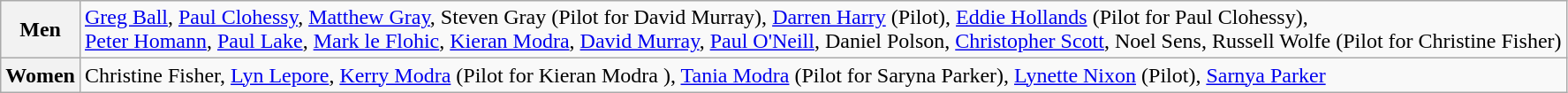<table class="wikitable">
<tr>
<th>Men</th>
<td><a href='#'>Greg Ball</a>, <a href='#'>Paul Clohessy</a>, <a href='#'>Matthew Gray</a>, Steven Gray (Pilot for David Murray), <a href='#'>Darren Harry</a> (Pilot), <a href='#'>Eddie Hollands</a> (Pilot for Paul Clohessy),<br><a href='#'>Peter Homann</a>, <a href='#'>Paul Lake</a>, <a href='#'>Mark le Flohic</a>, <a href='#'>Kieran Modra</a>, <a href='#'>David Murray</a>, <a href='#'>Paul O'Neill</a>, Daniel Polson, <a href='#'>Christopher Scott</a>, Noel Sens, Russell Wolfe (Pilot for Christine Fisher)</td>
</tr>
<tr>
<th>Women</th>
<td>Christine Fisher, <a href='#'>Lyn Lepore</a>, <a href='#'>Kerry Modra</a> (Pilot for Kieran Modra ), <a href='#'>Tania Modra</a> (Pilot for Saryna Parker), <a href='#'>Lynette Nixon</a> (Pilot), <a href='#'>Sarnya Parker</a></td>
</tr>
</table>
